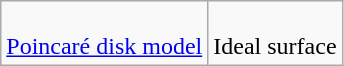<table class=wikitable>
<tr>
<td><br><a href='#'>Poincaré disk model</a></td>
<td><br>Ideal surface</td>
</tr>
</table>
